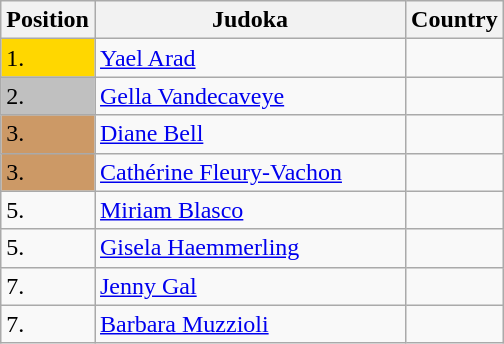<table class=wikitable>
<tr>
<th width=10>Position</th>
<th width=200>Judoka</th>
<th width=10>Country</th>
</tr>
<tr>
<td bgcolor=gold>1.</td>
<td><a href='#'>Yael Arad</a></td>
<td></td>
</tr>
<tr>
<td bgcolor=silver>2.</td>
<td><a href='#'>Gella Vandecaveye</a></td>
<td></td>
</tr>
<tr>
<td bgcolor=CC9966>3.</td>
<td><a href='#'>Diane Bell</a></td>
<td></td>
</tr>
<tr>
<td bgcolor=CC9966>3.</td>
<td><a href='#'>Cathérine Fleury-Vachon</a></td>
<td></td>
</tr>
<tr>
<td>5.</td>
<td><a href='#'>Miriam Blasco</a></td>
<td></td>
</tr>
<tr>
<td>5.</td>
<td><a href='#'>Gisela Haemmerling</a></td>
<td></td>
</tr>
<tr>
<td>7.</td>
<td><a href='#'>Jenny Gal</a></td>
<td></td>
</tr>
<tr>
<td>7.</td>
<td><a href='#'>Barbara Muzzioli</a></td>
<td></td>
</tr>
</table>
